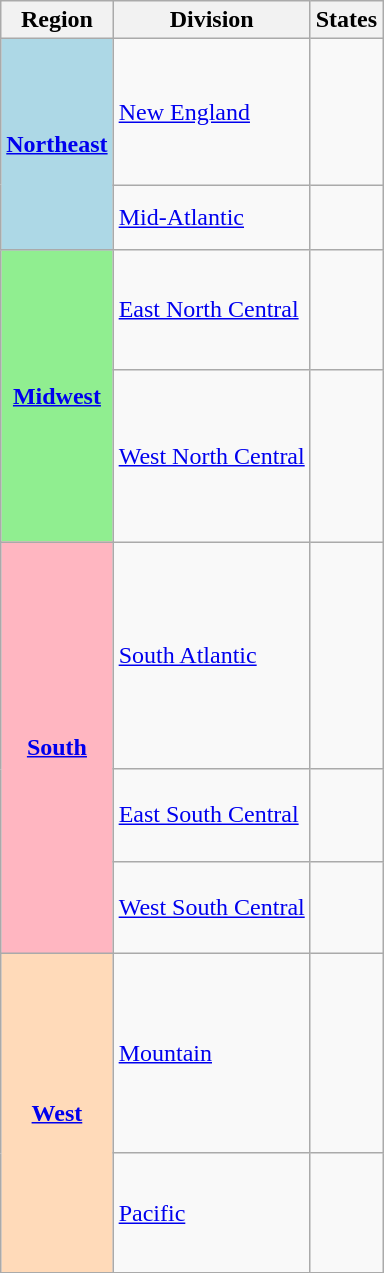<table class="wikitable" style="text-align:left;">
<tr>
<th>Region</th>
<th>Division</th>
<th>States</th>
</tr>
<tr>
<th rowspan="2" style="background:#ADD8E6;"><a href='#'>Northeast</a></th>
<td><a href='#'>New England</a></td>
<td><br><br><br><br><br></td>
</tr>
<tr>
<td><a href='#'>Mid-Atlantic</a></td>
<td><br><br></td>
</tr>
<tr>
<th rowspan="2" style="background:#90EE90;"><a href='#'>Midwest</a></th>
<td><a href='#'>East North Central</a></td>
<td><br><br><br><br></td>
</tr>
<tr>
<td><a href='#'>West North Central</a></td>
<td><br><br><br><br><br><br></td>
</tr>
<tr>
<th rowspan="3" style="background:#FFB6C1;"><a href='#'>South</a></th>
<td><a href='#'>South Atlantic</a></td>
<td><br><br><br><br><br><br><br><br></td>
</tr>
<tr>
<td><a href='#'>East South Central</a></td>
<td><br><br><br></td>
</tr>
<tr>
<td><a href='#'>West South Central</a></td>
<td><br><br><br></td>
</tr>
<tr>
<th rowspan="2" style="background:#FFDAB9;"><a href='#'>West</a></th>
<td><a href='#'>Mountain</a></td>
<td><br><br><br><br><br><br><br></td>
</tr>
<tr>
<td><a href='#'>Pacific</a></td>
<td><br><br><br><br></td>
</tr>
<tr>
</tr>
</table>
